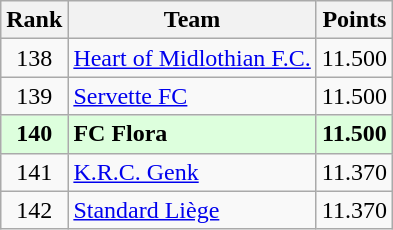<table class="wikitable" style="text-align: center;">
<tr>
<th>Rank</th>
<th>Team</th>
<th>Points</th>
</tr>
<tr>
<td>138</td>
<td align="left"> <a href='#'>Heart of Midlothian F.C.</a></td>
<td>11.500</td>
</tr>
<tr>
<td>139</td>
<td align="left"> <a href='#'>Servette FC</a></td>
<td>11.500</td>
</tr>
<tr bgcolor="#ddffdd" style="font-weight:bold">
<td>140</td>
<td align="left"> FC Flora</td>
<td>11.500</td>
</tr>
<tr>
<td>141</td>
<td align="left"> <a href='#'>K.R.C. Genk</a></td>
<td>11.370</td>
</tr>
<tr>
<td>142</td>
<td align="left"> <a href='#'>Standard Liège</a></td>
<td>11.370</td>
</tr>
</table>
